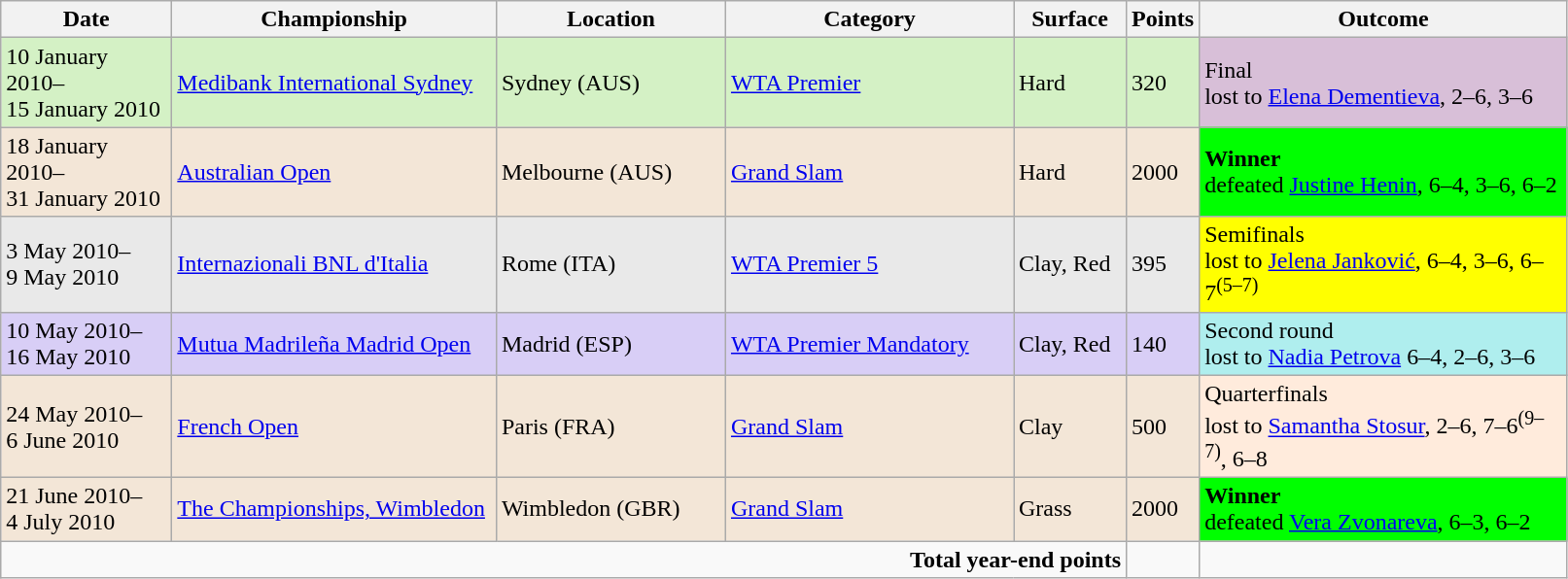<table class="wikitable">
<tr>
<th width=110>Date</th>
<th width=215>Championship</th>
<th width=150>Location</th>
<th width=190>Category</th>
<th width=70>Surface</th>
<th width=40>Points</th>
<th width=245>Outcome</th>
</tr>
<tr style="background:#d4f1c5;">
<td>10 January 2010–<br>15 January 2010</td>
<td><a href='#'>Medibank International Sydney</a></td>
<td>Sydney (AUS)</td>
<td><a href='#'>WTA Premier</a></td>
<td>Hard</td>
<td>320</td>
<td style="background:Thistle">Final <br>lost to <a href='#'>Elena Dementieva</a>, 2–6, 3–6</td>
</tr>
<tr style="background:#f3e6d7;">
<td>18 January 2010–<br>31 January 2010</td>
<td><a href='#'>Australian Open</a></td>
<td>Melbourne (AUS)</td>
<td><a href='#'>Grand Slam</a></td>
<td>Hard</td>
<td>2000</td>
<td style="background:lime;"><strong>Winner</strong> <br>defeated <a href='#'>Justine Henin</a>, 6–4, 3–6, 6–2</td>
</tr>
<tr style="background:#e9e9e9;">
<td>3 May 2010–<br>9 May 2010</td>
<td><a href='#'>Internazionali BNL d'Italia</a></td>
<td>Rome (ITA)</td>
<td><a href='#'>WTA Premier 5</a></td>
<td>Clay, Red</td>
<td>395</td>
<td style="background:yellow">Semifinals <br>lost to <a href='#'>Jelena Janković</a>, 6–4, 3–6, 6–7<sup>(5–7)</sup></td>
</tr>
<tr style="background:#d8cef6;">
<td>10 May 2010–<br>16 May 2010</td>
<td><a href='#'>Mutua Madrileña Madrid Open</a></td>
<td>Madrid (ESP)</td>
<td><a href='#'>WTA Premier Mandatory</a></td>
<td>Clay, Red</td>
<td>140</td>
<td style="background:#afeeee;">Second round <br>lost to <a href='#'>Nadia Petrova</a> 6–4, 2–6, 3–6</td>
</tr>
<tr style="background:#f3e6d7;">
<td>24 May 2010–<br>6 June 2010</td>
<td><a href='#'>French Open</a></td>
<td>Paris (FRA)</td>
<td><a href='#'>Grand Slam</a></td>
<td>Clay</td>
<td>500</td>
<td style="background:#ffebdc;">Quarterfinals <br>lost to <a href='#'>Samantha Stosur</a>, 2–6, 7–6<sup>(9–7)</sup>, 6–8</td>
</tr>
<tr style="background:#f3e6d7;">
<td>21 June 2010–<br>4 July 2010</td>
<td><a href='#'>The Championships, Wimbledon</a></td>
<td>Wimbledon (GBR)</td>
<td><a href='#'>Grand Slam</a></td>
<td>Grass</td>
<td>2000</td>
<td style="background:lime;"><strong>Winner</strong> <br>defeated <a href='#'>Vera Zvonareva</a>, 6–3, 6–2</td>
</tr>
<tr>
<td colspan=5 align=right><strong>Total year-end points</strong></td>
<td><strong></strong></td>
<td></td>
</tr>
</table>
